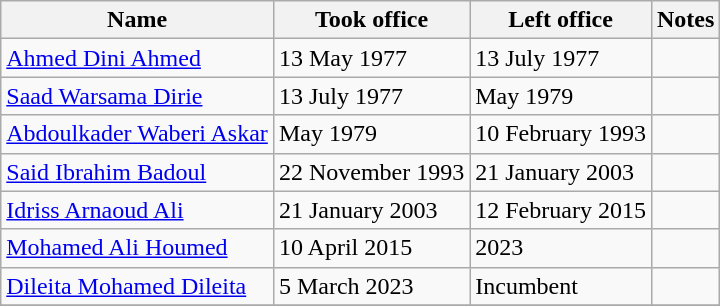<table class="wikitable">
<tr>
<th>Name</th>
<th>Took office</th>
<th>Left office</th>
<th>Notes</th>
</tr>
<tr>
<td><a href='#'>Ahmed Dini Ahmed</a></td>
<td>13 May 1977</td>
<td>13 July 1977</td>
<td></td>
</tr>
<tr>
<td><a href='#'>Saad Warsama Dirie</a></td>
<td>13 July 1977</td>
<td>May 1979</td>
<td></td>
</tr>
<tr>
<td><a href='#'>Abdoulkader Waberi Askar</a></td>
<td>May 1979</td>
<td>10 February 1993</td>
<td></td>
</tr>
<tr>
<td><a href='#'>Said Ibrahim Badoul</a></td>
<td>22 November 1993</td>
<td>21 January 2003</td>
<td></td>
</tr>
<tr>
<td><a href='#'>Idriss Arnaoud Ali</a></td>
<td>21 January 2003</td>
<td>12 February 2015</td>
<td></td>
</tr>
<tr>
<td><a href='#'>Mohamed Ali Houmed</a></td>
<td>10 April 2015</td>
<td>2023</td>
<td></td>
</tr>
<tr>
<td><a href='#'>Dileita Mohamed Dileita</a></td>
<td>5 March 2023</td>
<td>Incumbent</td>
<td></td>
</tr>
<tr>
</tr>
</table>
